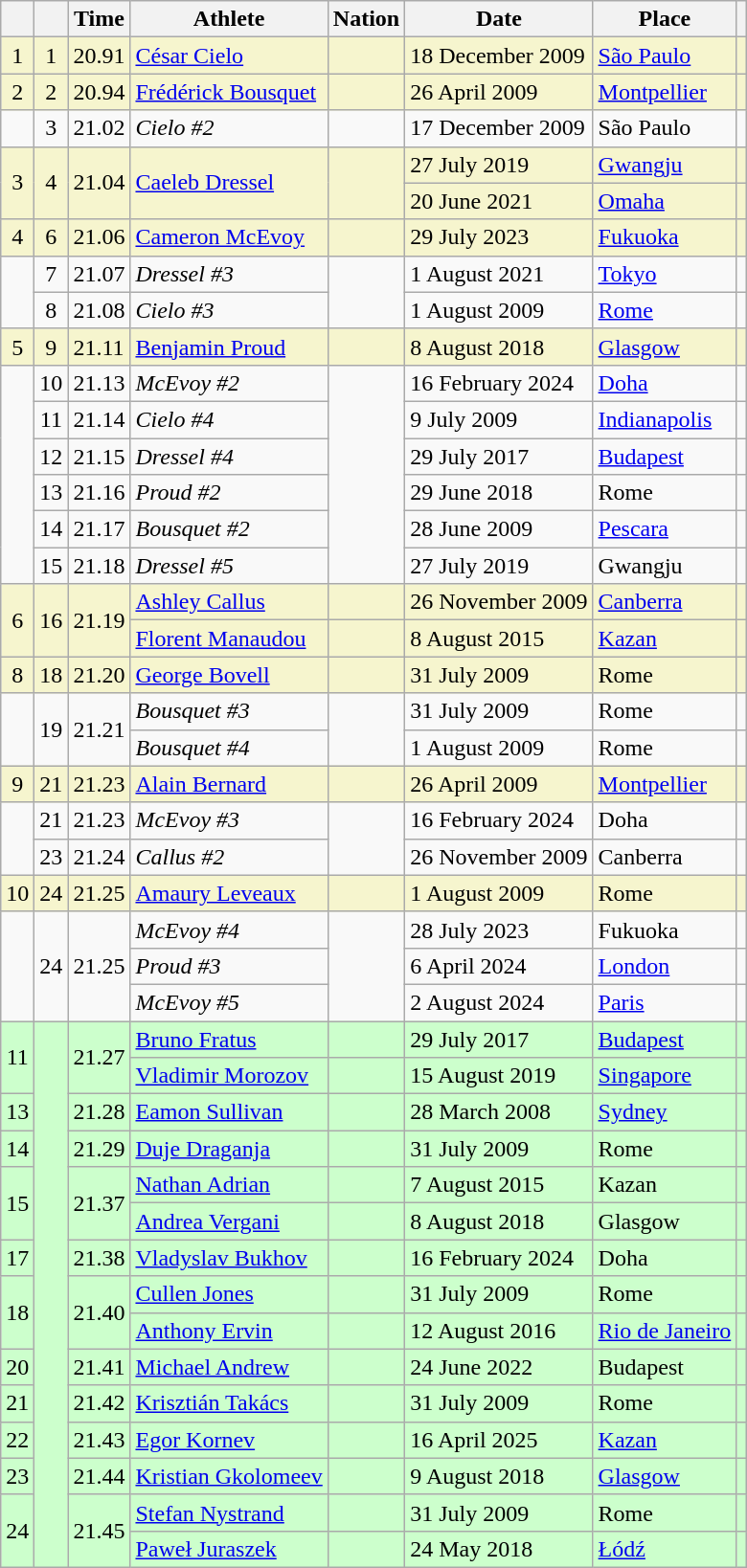<table class="wikitable sortable">
<tr>
<th></th>
<th></th>
<th>Time</th>
<th>Athlete</th>
<th>Nation</th>
<th>Date</th>
<th>Place</th>
<th class="unsortable"></th>
</tr>
<tr bgcolor=f6F5CE>
<td align=center>1</td>
<td align=center>1</td>
<td>20.91</td>
<td><a href='#'>César Cielo</a></td>
<td></td>
<td>18 December 2009</td>
<td><a href='#'>São Paulo</a></td>
<td></td>
</tr>
<tr bgcolor=f6F5CE>
<td align=center>2</td>
<td align=center>2</td>
<td>20.94</td>
<td><a href='#'>Frédérick Bousquet</a></td>
<td></td>
<td>26 April 2009</td>
<td><a href='#'>Montpellier</a></td>
<td></td>
</tr>
<tr>
<td align=center></td>
<td align=center>3</td>
<td>21.02</td>
<td><em>Cielo #2</em></td>
<td></td>
<td>17 December 2009</td>
<td>São Paulo</td>
<td></td>
</tr>
<tr bgcolor=f6F5CE>
<td rowspan="2" align=center>3</td>
<td rowspan="2" align=center>4</td>
<td rowspan="2" align=left>21.04</td>
<td rowspan="2" align=left><a href='#'>Caeleb Dressel</a></td>
<td rowspan="2" align=left></td>
<td>27 July 2019</td>
<td><a href='#'>Gwangju</a></td>
<td></td>
</tr>
<tr bgcolor=f6F5CE>
<td>20 June 2021</td>
<td><a href='#'>Omaha</a></td>
<td></td>
</tr>
<tr bgcolor=f6F5CE>
<td align=center>4</td>
<td align=center>6</td>
<td>21.06</td>
<td><a href='#'>Cameron McEvoy</a></td>
<td></td>
<td>29 July 2023</td>
<td><a href='#'>Fukuoka</a></td>
<td></td>
</tr>
<tr>
<td rowspan="2" align=center></td>
<td align=center>7</td>
<td>21.07</td>
<td><em>Dressel #3</em></td>
<td rowspan="2"></td>
<td>1 August 2021</td>
<td><a href='#'>Tokyo</a></td>
<td></td>
</tr>
<tr>
<td align=center>8</td>
<td>21.08</td>
<td><em>Cielo #3</em></td>
<td>1 August 2009</td>
<td><a href='#'>Rome</a></td>
<td></td>
</tr>
<tr bgcolor=f6F5CE>
<td align=center>5</td>
<td align=center>9</td>
<td>21.11</td>
<td><a href='#'>Benjamin Proud</a></td>
<td></td>
<td>8 August 2018</td>
<td><a href='#'>Glasgow</a></td>
<td></td>
</tr>
<tr>
<td rowspan="6" align=center></td>
<td align=center>10</td>
<td>21.13</td>
<td><em>McEvoy #2</em></td>
<td rowspan="6"></td>
<td>16 February 2024</td>
<td><a href='#'>Doha</a></td>
<td></td>
</tr>
<tr>
<td align=center>11</td>
<td>21.14</td>
<td><em>Cielo #4</em></td>
<td>9 July 2009</td>
<td><a href='#'>Indianapolis</a></td>
<td></td>
</tr>
<tr>
<td align=center>12</td>
<td>21.15</td>
<td><em>Dressel #4</em></td>
<td>29 July 2017</td>
<td><a href='#'>Budapest</a></td>
<td></td>
</tr>
<tr>
<td align=center>13</td>
<td>21.16</td>
<td><em>Proud #2</em></td>
<td>29 June 2018</td>
<td>Rome</td>
<td></td>
</tr>
<tr>
<td align=center>14</td>
<td>21.17</td>
<td><em>Bousquet #2</em></td>
<td>28 June 2009</td>
<td><a href='#'>Pescara</a></td>
<td></td>
</tr>
<tr>
<td align=center>15</td>
<td>21.18</td>
<td><em>Dressel #5</em></td>
<td>27 July 2019</td>
<td>Gwangju</td>
<td></td>
</tr>
<tr bgcolor=f6F5CE>
<td rowspan="2" align=center>6</td>
<td rowspan="2" align=center>16</td>
<td rowspan="2" align=left>21.19</td>
<td><a href='#'>Ashley Callus</a></td>
<td></td>
<td>26 November 2009</td>
<td><a href='#'>Canberra</a></td>
<td></td>
</tr>
<tr bgcolor=f6F5CE>
<td><a href='#'>Florent Manaudou</a></td>
<td></td>
<td>8 August 2015</td>
<td><a href='#'>Kazan</a></td>
<td></td>
</tr>
<tr bgcolor=f6F5CE>
<td align=center>8</td>
<td align=center>18</td>
<td>21.20</td>
<td><a href='#'>George Bovell</a></td>
<td></td>
<td>31 July 2009</td>
<td>Rome</td>
<td></td>
</tr>
<tr>
<td rowspan="2"></td>
<td rowspan="2" align=center>19</td>
<td rowspan="2" align=left>21.21</td>
<td><em>Bousquet #3</em></td>
<td rowspan="2"></td>
<td>31 July 2009</td>
<td>Rome</td>
<td></td>
</tr>
<tr>
<td><em>Bousquet #4</em></td>
<td>1 August 2009</td>
<td>Rome</td>
<td></td>
</tr>
<tr bgcolor=f6F5CE>
<td align=center>9</td>
<td align=center>21</td>
<td>21.23</td>
<td><a href='#'>Alain Bernard</a></td>
<td></td>
<td>26 April 2009</td>
<td><a href='#'>Montpellier</a></td>
<td></td>
</tr>
<tr>
<td rowspan="2" align=center></td>
<td align=center>21</td>
<td>21.23</td>
<td><em>McEvoy #3</em></td>
<td rowspan="2"></td>
<td>16 February 2024</td>
<td>Doha</td>
<td></td>
</tr>
<tr>
<td align=center>23</td>
<td>21.24</td>
<td><em>Callus #2</em></td>
<td>26 November 2009</td>
<td>Canberra</td>
<td></td>
</tr>
<tr bgcolor=f6F5CE>
<td align=center>10</td>
<td align=center>24</td>
<td>21.25</td>
<td><a href='#'>Amaury Leveaux</a></td>
<td></td>
<td>1 August 2009</td>
<td>Rome</td>
<td></td>
</tr>
<tr>
<td rowspan="3"></td>
<td rowspan="3" align=center>24</td>
<td rowspan="3" align=left>21.25</td>
<td><em>McEvoy #4</em></td>
<td rowspan="3"></td>
<td>28 July 2023</td>
<td>Fukuoka</td>
<td></td>
</tr>
<tr>
<td><em>Proud #3</em></td>
<td>6 April 2024</td>
<td><a href='#'>London</a></td>
<td></td>
</tr>
<tr>
<td><em>McEvoy #5</em></td>
<td>2 August 2024</td>
<td><a href='#'>Paris</a></td>
<td></td>
</tr>
<tr bgcolor=CCFFCC>
<td rowspan="2" align=center>11</td>
<td rowspan="15" align=center></td>
<td rowspan="2" align=left>21.27</td>
<td><a href='#'>Bruno Fratus</a></td>
<td></td>
<td>29 July 2017</td>
<td><a href='#'>Budapest</a></td>
<td></td>
</tr>
<tr bgcolor=CCFFCC>
<td><a href='#'>Vladimir Morozov</a></td>
<td></td>
<td>15 August 2019</td>
<td><a href='#'>Singapore</a></td>
<td></td>
</tr>
<tr bgcolor=CCFFCC>
<td align=center>13</td>
<td>21.28</td>
<td><a href='#'>Eamon Sullivan</a></td>
<td></td>
<td>28 March 2008</td>
<td><a href='#'>Sydney</a></td>
<td></td>
</tr>
<tr bgcolor=CCFFCC>
<td align=center>14</td>
<td>21.29</td>
<td><a href='#'>Duje Draganja</a></td>
<td></td>
<td>31 July 2009</td>
<td>Rome</td>
<td></td>
</tr>
<tr bgcolor=CCFFCC>
<td rowspan="2" align=center>15</td>
<td rowspan="2" align=left>21.37</td>
<td><a href='#'>Nathan Adrian</a></td>
<td></td>
<td>7 August 2015</td>
<td>Kazan</td>
<td></td>
</tr>
<tr bgcolor=CCFFCC>
<td><a href='#'>Andrea Vergani</a></td>
<td></td>
<td>8 August 2018</td>
<td>Glasgow</td>
<td></td>
</tr>
<tr bgcolor=CCFFCC>
<td align=center>17</td>
<td>21.38</td>
<td><a href='#'>Vladyslav Bukhov</a></td>
<td></td>
<td>16 February 2024</td>
<td>Doha</td>
<td></td>
</tr>
<tr bgcolor=CCFFCC>
<td rowspan="2" align=center>18</td>
<td rowspan="2" align=left>21.40</td>
<td><a href='#'>Cullen Jones</a></td>
<td></td>
<td>31 July 2009</td>
<td>Rome</td>
<td></td>
</tr>
<tr bgcolor=CCFFCC>
<td><a href='#'>Anthony Ervin</a></td>
<td></td>
<td>12 August 2016</td>
<td><a href='#'>Rio de Janeiro</a></td>
<td></td>
</tr>
<tr bgcolor=CCFFCC>
<td align=center>20</td>
<td>21.41</td>
<td><a href='#'>Michael Andrew</a></td>
<td></td>
<td>24 June 2022</td>
<td>Budapest</td>
<td></td>
</tr>
<tr bgcolor=CCFFCC>
<td align=center>21</td>
<td>21.42</td>
<td><a href='#'>Krisztián Takács</a></td>
<td></td>
<td>31 July 2009</td>
<td>Rome</td>
<td></td>
</tr>
<tr bgcolor=CCFFCC>
<td align=center>22</td>
<td>21.43</td>
<td><a href='#'>Egor Kornev</a></td>
<td></td>
<td>16 April 2025</td>
<td><a href='#'>Kazan</a></td>
<td></td>
</tr>
<tr bgcolor=CCFFCC>
<td align=center>23</td>
<td>21.44</td>
<td><a href='#'>Kristian Gkolomeev</a></td>
<td></td>
<td>9 August 2018</td>
<td><a href='#'>Glasgow</a></td>
<td></td>
</tr>
<tr bgcolor=CCFFCC>
<td rowspan="2" align=center>24</td>
<td rowspan="2" align=left>21.45</td>
<td><a href='#'>Stefan Nystrand</a></td>
<td></td>
<td>31 July 2009</td>
<td>Rome</td>
<td></td>
</tr>
<tr bgcolor=CCFFCC>
<td><a href='#'>Paweł Juraszek</a></td>
<td></td>
<td>24 May 2018</td>
<td><a href='#'>Łódź</a></td>
<td></td>
</tr>
</table>
